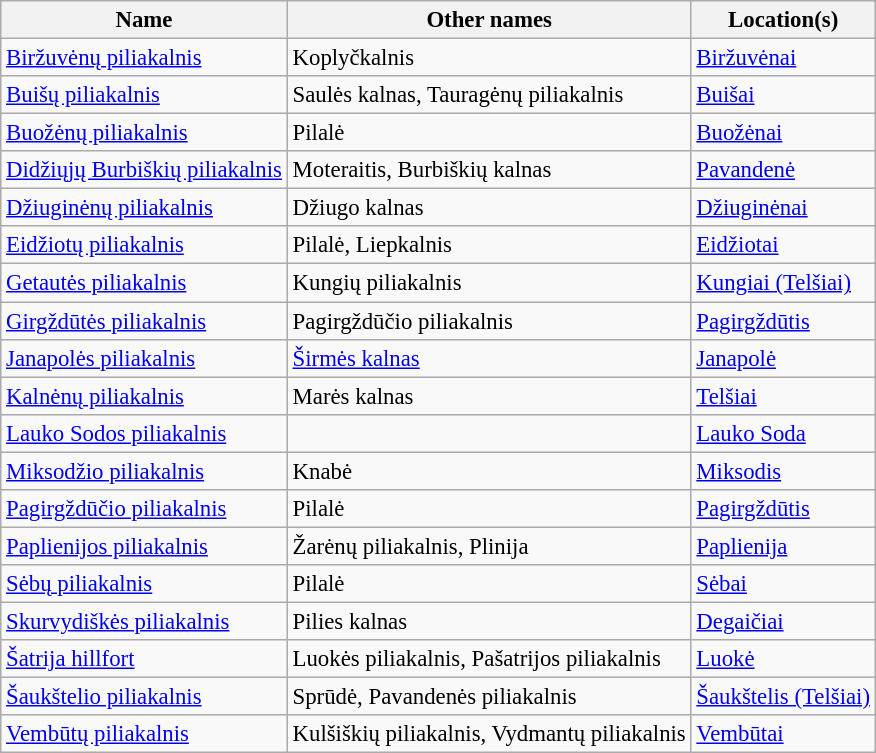<table class="wikitable" style="font-size: 95%;">
<tr>
<th>Name</th>
<th>Other names</th>
<th>Location(s)</th>
</tr>
<tr>
<td><a href='#'>Biržuvėnų piliakalnis</a></td>
<td>Koplyčkalnis</td>
<td><a href='#'>Biržuvėnai</a></td>
</tr>
<tr>
<td><a href='#'>Buišų piliakalnis</a></td>
<td>Saulės kalnas, Tauragėnų piliakalnis</td>
<td><a href='#'>Buišai</a></td>
</tr>
<tr>
<td><a href='#'>Buožėnų piliakalnis</a></td>
<td>Pilalė</td>
<td><a href='#'>Buožėnai</a></td>
</tr>
<tr>
<td><a href='#'>Didžiųjų Burbiškių piliakalnis</a></td>
<td>Moteraitis, Burbiškių kalnas</td>
<td><a href='#'>Pavandenė</a></td>
</tr>
<tr>
<td><a href='#'>Džiuginėnų piliakalnis</a></td>
<td>Džiugo kalnas</td>
<td><a href='#'>Džiuginėnai</a></td>
</tr>
<tr>
<td><a href='#'>Eidžiotų piliakalnis</a></td>
<td>Pilalė, Liepkalnis</td>
<td><a href='#'>Eidžiotai</a></td>
</tr>
<tr>
<td><a href='#'>Getautės piliakalnis</a></td>
<td>Kungių piliakalnis</td>
<td><a href='#'>Kungiai (Telšiai)</a></td>
</tr>
<tr>
<td><a href='#'> Girgždūtės piliakalnis</a></td>
<td>Pagirgždūčio piliakalnis</td>
<td><a href='#'>Pagirgždūtis</a></td>
</tr>
<tr>
<td><a href='#'>Janapolės piliakalnis</a></td>
<td><a href='#'>Širmės kalnas</a></td>
<td><a href='#'>Janapolė</a></td>
</tr>
<tr>
<td><a href='#'>Kalnėnų piliakalnis</a></td>
<td>Marės kalnas</td>
<td><a href='#'>Telšiai</a></td>
</tr>
<tr>
<td><a href='#'>Lauko Sodos piliakalnis</a></td>
<td></td>
<td><a href='#'>Lauko Soda</a></td>
</tr>
<tr>
<td><a href='#'>Miksodžio piliakalnis</a></td>
<td>Knabė</td>
<td><a href='#'>Miksodis</a></td>
</tr>
<tr>
<td><a href='#'>Pagirgždūčio piliakalnis</a></td>
<td>Pilalė</td>
<td><a href='#'>Pagirgždūtis</a></td>
</tr>
<tr>
<td><a href='#'>Paplienijos piliakalnis</a></td>
<td>Žarėnų piliakalnis, Plinija</td>
<td><a href='#'>Paplienija</a></td>
</tr>
<tr>
<td><a href='#'>Sėbų piliakalnis</a></td>
<td>Pilalė</td>
<td><a href='#'>Sėbai</a></td>
</tr>
<tr>
<td><a href='#'>Skurvydiškės piliakalnis</a></td>
<td>Pilies kalnas</td>
<td><a href='#'>Degaičiai</a></td>
</tr>
<tr>
<td><a href='#'> Šatrija hillfort</a></td>
<td>Luokės piliakalnis, Pašatrijos piliakalnis</td>
<td><a href='#'>Luokė</a></td>
</tr>
<tr>
<td><a href='#'>Šaukštelio piliakalnis</a></td>
<td>Sprūdė, Pavandenės piliakalnis</td>
<td><a href='#'>Šaukštelis (Telšiai)</a></td>
</tr>
<tr>
<td><a href='#'>Vembūtų piliakalnis</a></td>
<td>Kulšiškių piliakalnis, Vydmantų piliakalnis</td>
<td><a href='#'>Vembūtai</a></td>
</tr>
</table>
